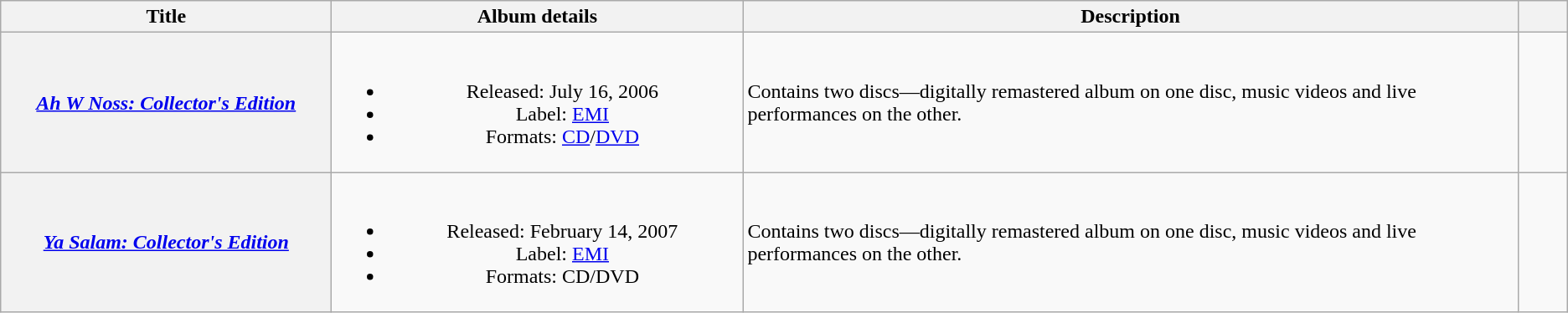<table class="wikitable plainrowheaders" style="text-align:center;">
<tr>
<th scope="col" style="width:16em;">Title</th>
<th scope="col" style="width:20em;">Album details</th>
<th scope="col">Description</th>
<th scope="col" style="width: 2em;"></th>
</tr>
<tr>
<th scope="row"><em><a href='#'>Ah W Noss: Collector's Edition</a></em></th>
<td><br><ul><li>Released: July 16, 2006</li><li>Label: <a href='#'>EMI</a></li><li>Formats: <a href='#'>CD</a>/<a href='#'>DVD</a></li></ul></td>
<td style="text-align:left;">Contains two discs—digitally remastered album on one disc, music videos and live performances on the other.</td>
<td><br></td>
</tr>
<tr>
<th scope="row"><em><a href='#'>Ya Salam: Collector's Edition</a></em></th>
<td><br><ul><li>Released: February 14, 2007</li><li>Label: <a href='#'>EMI</a></li><li>Formats: CD/DVD</li></ul></td>
<td style="text-align:left;">Contains two discs—digitally remastered album on one disc, music videos and live performances on the other.</td>
<td></td>
</tr>
</table>
